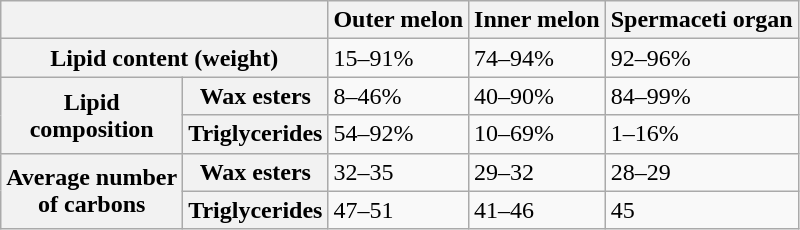<table class="wikitable" style="float: centre;">
<tr>
<th colspan=2></th>
<th>Outer melon</th>
<th>Inner melon</th>
<th>Spermaceti organ</th>
</tr>
<tr>
<th colspan=2>Lipid content (weight)</th>
<td>15–91%</td>
<td>74–94%</td>
<td>92–96%</td>
</tr>
<tr>
<th rowspan=2>Lipid <br>composition</th>
<th>Wax esters</th>
<td>8–46%</td>
<td>40–90%</td>
<td>84–99%</td>
</tr>
<tr>
<th>Triglycerides</th>
<td>54–92%</td>
<td>10–69%</td>
<td>1–16%</td>
</tr>
<tr>
<th rowspan=2>Average number <br>of carbons</th>
<th>Wax esters</th>
<td>32–35</td>
<td>29–32</td>
<td>28–29</td>
</tr>
<tr>
<th>Triglycerides</th>
<td>47–51</td>
<td>41–46</td>
<td>45</td>
</tr>
</table>
